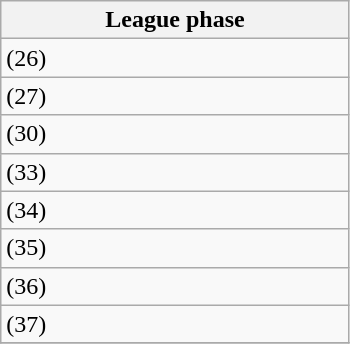<table class="wikitable">
<tr>
<th width=225>League phase</th>
</tr>
<tr>
<td> (26)</td>
</tr>
<tr>
<td> (27)</td>
</tr>
<tr>
<td> (30)</td>
</tr>
<tr>
<td> (33)</td>
</tr>
<tr>
<td> (34)</td>
</tr>
<tr>
<td> (35)</td>
</tr>
<tr>
<td> (36)</td>
</tr>
<tr>
<td> (37)</td>
</tr>
<tr>
</tr>
</table>
